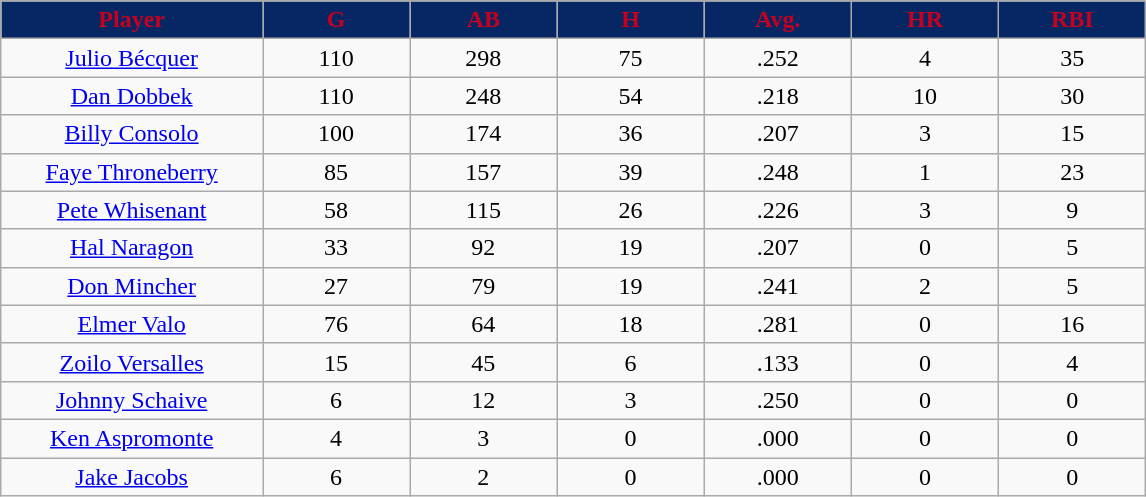<table class="wikitable sortable">
<tr>
<th style="background:#072764;color:#c6011f;" width="16%">Player</th>
<th style="background:#072764;color:#c6011f;" width="9%">G</th>
<th style="background:#072764;color:#c6011f;" width="9%">AB</th>
<th style="background:#072764;color:#c6011f;" width="9%">H</th>
<th style="background:#072764;color:#c6011f;" width="9%">Avg.</th>
<th style="background:#072764;color:#c6011f;" width="9%">HR</th>
<th style="background:#072764;color:#c6011f;" width="9%">RBI</th>
</tr>
<tr align="center">
<td><a href='#'>Julio Bécquer</a></td>
<td>110</td>
<td>298</td>
<td>75</td>
<td>.252</td>
<td>4</td>
<td>35</td>
</tr>
<tr align=center>
<td><a href='#'>Dan Dobbek</a></td>
<td>110</td>
<td>248</td>
<td>54</td>
<td>.218</td>
<td>10</td>
<td>30</td>
</tr>
<tr align=center>
<td><a href='#'>Billy Consolo</a></td>
<td>100</td>
<td>174</td>
<td>36</td>
<td>.207</td>
<td>3</td>
<td>15</td>
</tr>
<tr align=center>
<td><a href='#'>Faye Throneberry</a></td>
<td>85</td>
<td>157</td>
<td>39</td>
<td>.248</td>
<td>1</td>
<td>23</td>
</tr>
<tr align=center>
<td><a href='#'>Pete Whisenant</a></td>
<td>58</td>
<td>115</td>
<td>26</td>
<td>.226</td>
<td>3</td>
<td>9</td>
</tr>
<tr align=center>
<td><a href='#'>Hal Naragon</a></td>
<td>33</td>
<td>92</td>
<td>19</td>
<td>.207</td>
<td>0</td>
<td>5</td>
</tr>
<tr align=center>
<td><a href='#'>Don Mincher</a></td>
<td>27</td>
<td>79</td>
<td>19</td>
<td>.241</td>
<td>2</td>
<td>5</td>
</tr>
<tr align=center>
<td><a href='#'>Elmer Valo</a></td>
<td>76</td>
<td>64</td>
<td>18</td>
<td>.281</td>
<td>0</td>
<td>16</td>
</tr>
<tr align=center>
<td><a href='#'>Zoilo Versalles</a></td>
<td>15</td>
<td>45</td>
<td>6</td>
<td>.133</td>
<td>0</td>
<td>4</td>
</tr>
<tr align=center>
<td><a href='#'>Johnny Schaive</a></td>
<td>6</td>
<td>12</td>
<td>3</td>
<td>.250</td>
<td>0</td>
<td>0</td>
</tr>
<tr align=center>
<td><a href='#'>Ken Aspromonte</a></td>
<td>4</td>
<td>3</td>
<td>0</td>
<td>.000</td>
<td>0</td>
<td>0</td>
</tr>
<tr align=center>
<td><a href='#'>Jake Jacobs</a></td>
<td>6</td>
<td>2</td>
<td>0</td>
<td>.000</td>
<td>0</td>
<td>0</td>
</tr>
</table>
